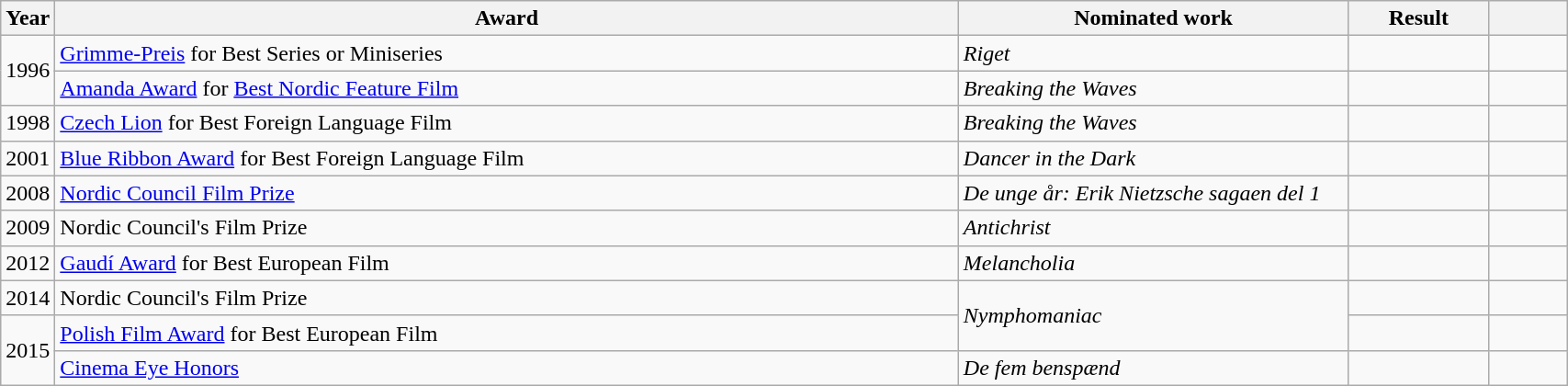<table class=wikitable width=90%>
<tr>
<th width=3%>Year</th>
<th width=58%>Award</th>
<th width=25%>Nominated work</th>
<th width=9%>Result</th>
<th width=5%></th>
</tr>
<tr>
<td rowspan="2">1996</td>
<td><a href='#'>Grimme-Preis</a> for Best Series or Miniseries</td>
<td><em>Riget</em></td>
<td></td>
<td style="text-align:center;"></td>
</tr>
<tr>
<td><a href='#'>Amanda Award</a> for <a href='#'>Best Nordic Feature Film</a></td>
<td><em>Breaking the Waves</em></td>
<td></td>
<td style="text-align:center;"></td>
</tr>
<tr>
<td>1998</td>
<td><a href='#'>Czech Lion</a> for Best Foreign Language Film</td>
<td><em>Breaking the Waves</em></td>
<td></td>
<td style="text-align:center;"></td>
</tr>
<tr>
<td>2001</td>
<td><a href='#'>Blue Ribbon Award</a> for Best Foreign Language Film</td>
<td><em>Dancer in the Dark</em></td>
<td></td>
<td style="text-align:center;"></td>
</tr>
<tr>
<td>2008</td>
<td><a href='#'>Nordic Council Film Prize</a></td>
<td><em>De unge år: Erik Nietzsche sagaen del 1</em></td>
<td></td>
<td style="text-align:center;"></td>
</tr>
<tr>
<td>2009</td>
<td>Nordic Council's Film Prize</td>
<td><em>Antichrist</em></td>
<td></td>
<td style="text-align:center;"></td>
</tr>
<tr>
<td>2012</td>
<td><a href='#'>Gaudí Award</a> for Best European Film</td>
<td><em>Melancholia</em></td>
<td></td>
<td style="text-align:center;"></td>
</tr>
<tr>
<td>2014</td>
<td>Nordic Council's Film Prize</td>
<td rowspan="2"><em>Nymphomaniac</em></td>
<td></td>
<td style="text-align:center;"></td>
</tr>
<tr>
<td rowspan="2">2015</td>
<td><a href='#'>Polish Film Award</a> for Best European Film</td>
<td></td>
<td style="text-align:center;"></td>
</tr>
<tr>
<td><a href='#'>Cinema Eye Honors</a></td>
<td><em>De fem benspænd</em></td>
<td></td>
<td style="text-align:center;"></td>
</tr>
</table>
